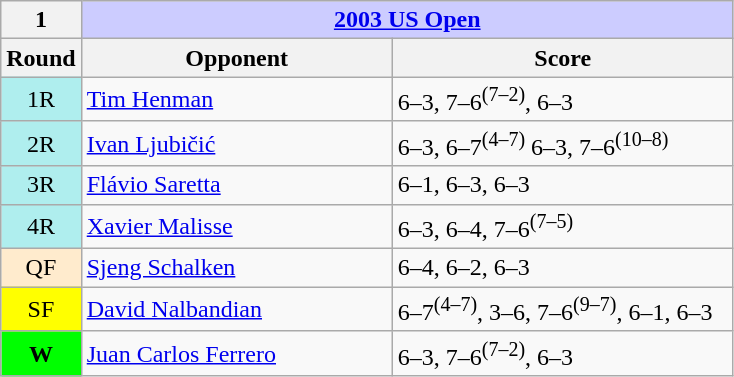<table class="wikitable collapsible collapsed">
<tr>
<th>1</th>
<th colspan="2" style="background:#ccf;"><a href='#'>2003 US Open</a></th>
</tr>
<tr>
<th>Round</th>
<th width=200>Opponent</th>
<th width=220>Score</th>
</tr>
<tr>
<td align="center" style="background:#afeeee;">1R</td>
<td> <a href='#'>Tim Henman</a></td>
<td>6–3, 7–6<sup>(7–2)</sup>, 6–3</td>
</tr>
<tr>
<td align="center" style="background:#afeeee;">2R</td>
<td> <a href='#'>Ivan Ljubičić</a></td>
<td>6–3, 6–7<sup>(4–7)</sup> 6–3, 7–6<sup>(10–8)</sup></td>
</tr>
<tr>
<td align="center" style="background:#afeeee;">3R</td>
<td> <a href='#'>Flávio Saretta</a></td>
<td>6–1, 6–3, 6–3</td>
</tr>
<tr>
<td align="center" style="background:#afeeee;">4R</td>
<td> <a href='#'>Xavier Malisse</a></td>
<td>6–3, 6–4, 7–6<sup>(7–5)</sup></td>
</tr>
<tr>
<td align="center" style="background:#ffebcd;">QF</td>
<td> <a href='#'>Sjeng Schalken</a></td>
<td>6–4, 6–2, 6–3</td>
</tr>
<tr>
<td align="center" style="background:yellow;">SF</td>
<td> <a href='#'>David Nalbandian</a></td>
<td>6–7<sup>(4–7)</sup>, 3–6, 7–6<sup>(9–7)</sup>, 6–1, 6–3</td>
</tr>
<tr>
<td align="center" style="background:#00ff00;"><strong>W</strong></td>
<td> <a href='#'>Juan Carlos Ferrero</a></td>
<td>6–3, 7–6<sup>(7–2)</sup>, 6–3</td>
</tr>
</table>
